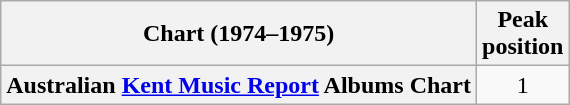<table class="wikitable plainrowheaders" style="text-align:center">
<tr>
<th>Chart (1974–1975)</th>
<th>Peak<br>position</th>
</tr>
<tr>
<th scope="row">Australian <a href='#'>Kent Music Report</a> Albums Chart</th>
<td>1</td>
</tr>
</table>
